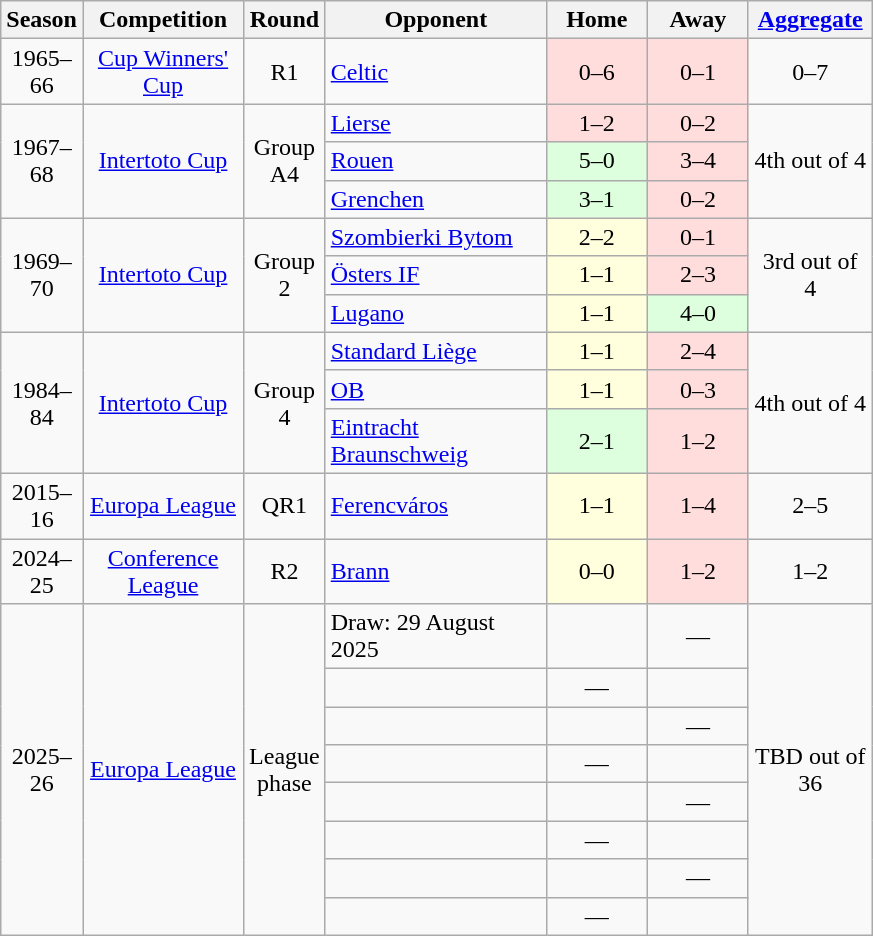<table class="wikitable sortable" style="text-align: center; font-size: 100%;">
<tr>
<th width="40">Season</th>
<th width="100">Competition</th>
<th width="40">Round</th>
<th width="140">Opponent</th>
<th width="60">Home</th>
<th width="60">Away</th>
<th width="75"><a href='#'>Aggregate</a></th>
</tr>
<tr>
<td>1965–66</td>
<td><a href='#'>Cup Winners' Cup</a></td>
<td>R1</td>
<td align="left"> <a href='#'>Celtic</a></td>
<td bgcolor="#ffdddd">0–6</td>
<td bgcolor="#ffdddd">0–1</td>
<td>0–7</td>
</tr>
<tr>
<td rowspan=3>1967–68</td>
<td rowspan=3><a href='#'>Intertoto Cup</a></td>
<td rowspan=3>Group A4</td>
<td align="left"> <a href='#'>Lierse</a></td>
<td bgcolor="#ffdddd">1–2</td>
<td bgcolor="#ffdddd">0–2</td>
<td rowspan=3>4th out of 4</td>
</tr>
<tr>
<td align="left"> <a href='#'>Rouen</a></td>
<td bgcolor="#ddffdd">5–0</td>
<td bgcolor="#ffdddd">3–4</td>
</tr>
<tr>
<td align="left"> <a href='#'>Grenchen</a></td>
<td bgcolor="#ddffdd">3–1</td>
<td bgcolor="#ffdddd">0–2</td>
</tr>
<tr>
<td rowspan=3>1969–70</td>
<td rowspan=3><a href='#'>Intertoto Cup</a></td>
<td rowspan=3>Group 2</td>
<td align="left"> <a href='#'>Szombierki Bytom</a></td>
<td bgcolor="#ffffdd">2–2</td>
<td bgcolor="#ffdddd">0–1</td>
<td rowspan=3>3rd out of 4</td>
</tr>
<tr>
<td align="left"> <a href='#'>Östers IF</a></td>
<td bgcolor="#ffffdd">1–1</td>
<td bgcolor="#ffdddd">2–3</td>
</tr>
<tr>
<td align="left"> <a href='#'>Lugano</a></td>
<td bgcolor="#ffffdd">1–1</td>
<td bgcolor="#ddffdd">4–0</td>
</tr>
<tr>
<td rowspan=3>1984–84</td>
<td rowspan=3><a href='#'>Intertoto Cup</a></td>
<td rowspan=3>Group 4</td>
<td align="left"> <a href='#'>Standard Liège</a></td>
<td bgcolor="#ffffdd">1–1</td>
<td bgcolor="#ffdddd">2–4</td>
<td rowspan=3>4th out of 4</td>
</tr>
<tr>
<td align="left"> <a href='#'>OB</a></td>
<td bgcolor="#ffffdd">1–1</td>
<td bgcolor="#ffdddd">0–3</td>
</tr>
<tr>
<td align="left"> <a href='#'>Eintracht Braunschweig</a></td>
<td bgcolor="#ddffdd">2–1</td>
<td bgcolor="#ffdddd">1–2</td>
</tr>
<tr>
<td>2015–16</td>
<td><a href='#'>Europa League</a></td>
<td>QR1</td>
<td align="left"> <a href='#'>Ferencváros</a></td>
<td bgcolor="#ffffdd">1–1</td>
<td bgcolor="#ffdddd">1–4</td>
<td>2–5</td>
</tr>
<tr>
<td>2024–25</td>
<td><a href='#'>Conference League</a></td>
<td>R2</td>
<td align="left"> <a href='#'>Brann</a></td>
<td bgcolor="#ffffdd">0–0</td>
<td bgcolor="#ffdddd">1–2</td>
<td>1–2</td>
</tr>
<tr>
<td rowspan=8>2025–26</td>
<td rowspan=8><a href='#'>Europa League</a></td>
<td rowspan=8>League phase</td>
<td align="left">Draw: 29 August 2025</td>
<td></td>
<td>—</td>
<td rowspan=8>TBD out of 36</td>
</tr>
<tr>
<td></td>
<td>—</td>
<td></td>
</tr>
<tr>
<td></td>
<td></td>
<td>—</td>
</tr>
<tr>
<td></td>
<td>—</td>
<td></td>
</tr>
<tr>
<td></td>
<td></td>
<td>—</td>
</tr>
<tr>
<td></td>
<td>—</td>
<td></td>
</tr>
<tr>
<td></td>
<td></td>
<td>—</td>
</tr>
<tr>
<td></td>
<td>—</td>
<td></td>
</tr>
</table>
